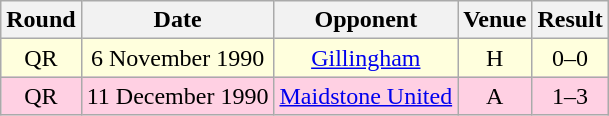<table class="wikitable" style="text-align:center">
<tr>
<th>Round</th>
<th>Date</th>
<th>Opponent</th>
<th>Venue</th>
<th>Result</th>
</tr>
<tr style="background-color: #ffffdd;">
<td>QR</td>
<td>6 November 1990</td>
<td><a href='#'>Gillingham</a></td>
<td>H</td>
<td>0–0</td>
</tr>
<tr style="background-color: #ffd0e3;">
<td>QR</td>
<td>11 December 1990</td>
<td><a href='#'>Maidstone United</a></td>
<td>A</td>
<td>1–3</td>
</tr>
</table>
